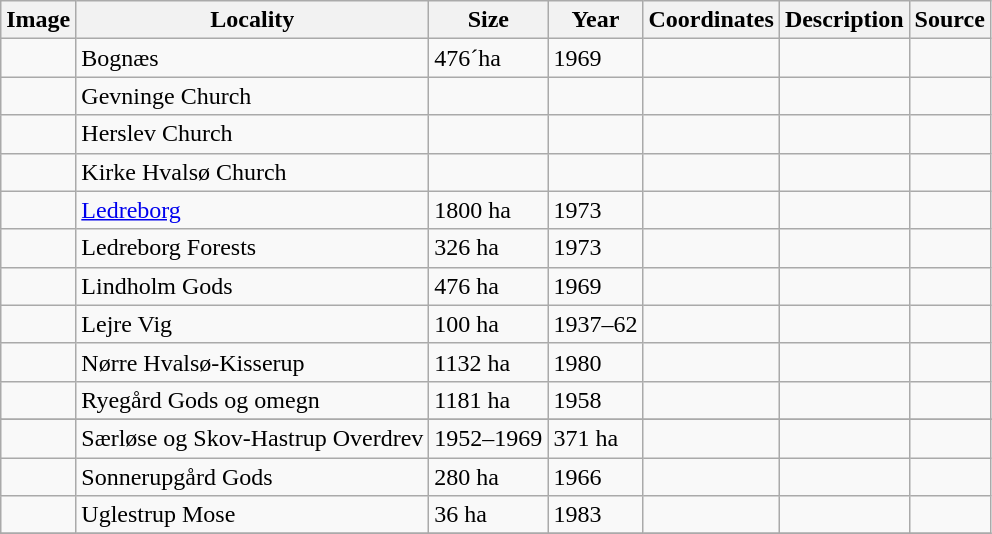<table class="wikitable sortable">
<tr>
<th>Image</th>
<th>Locality</th>
<th>Size</th>
<th>Year</th>
<th>Coordinates</th>
<th>Description</th>
<th>Source</th>
</tr>
<tr>
<td></td>
<td>Bognæs</td>
<td>476´ha</td>
<td>1969</td>
<td></td>
<td></td>
<td></td>
</tr>
<tr>
<td></td>
<td>Gevninge Church</td>
<td></td>
<td></td>
<td></td>
<td></td>
<td></td>
</tr>
<tr>
<td></td>
<td>Herslev Church</td>
<td></td>
<td></td>
<td></td>
<td></td>
<td></td>
</tr>
<tr>
<td></td>
<td>Kirke Hvalsø Church</td>
<td></td>
<td></td>
<td></td>
<td></td>
<td></td>
</tr>
<tr>
<td></td>
<td><a href='#'>Ledreborg</a></td>
<td>1800 ha</td>
<td>1973</td>
<td></td>
<td></td>
<td></td>
</tr>
<tr>
<td></td>
<td>Ledreborg Forests</td>
<td>326 ha</td>
<td>1973</td>
<td></td>
<td></td>
<td></td>
</tr>
<tr>
<td></td>
<td>Lindholm Gods</td>
<td>476 ha</td>
<td>1969</td>
<td></td>
<td></td>
<td></td>
</tr>
<tr>
<td></td>
<td>Lejre Vig</td>
<td>100 ha</td>
<td>1937–62</td>
<td></td>
<td></td>
<td></td>
</tr>
<tr>
<td></td>
<td>Nørre Hvalsø-Kisserup</td>
<td>1132 ha</td>
<td>1980</td>
<td></td>
<td></td>
<td></td>
</tr>
<tr>
<td></td>
<td>Ryegård Gods og omegn</td>
<td>1181 ha</td>
<td>1958</td>
<td></td>
<td></td>
<td></td>
</tr>
<tr>
</tr>
<tr>
<td></td>
<td>Særløse og Skov-Hastrup Overdrev</td>
<td>1952–1969</td>
<td>371 ha</td>
<td></td>
<td></td>
<td></td>
</tr>
<tr>
<td></td>
<td>Sonnerupgård Gods</td>
<td>280 ha</td>
<td>1966</td>
<td></td>
<td></td>
<td></td>
</tr>
<tr>
<td></td>
<td>Uglestrup Mose</td>
<td>36 ha</td>
<td>1983</td>
<td></td>
<td></td>
<td></td>
</tr>
<tr>
</tr>
</table>
